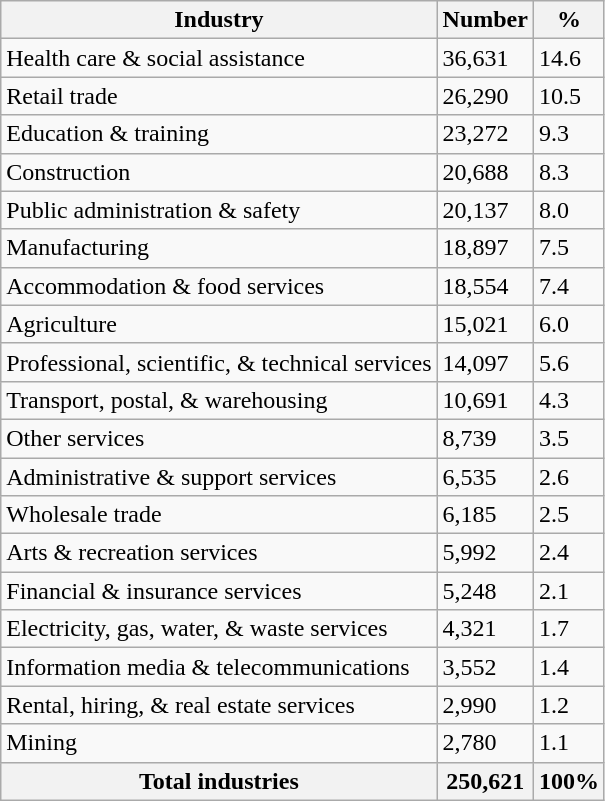<table class="wikitable sortable">
<tr>
<th>Industry</th>
<th>Number</th>
<th>%</th>
</tr>
<tr>
<td>Health care & social assistance</td>
<td>36,631</td>
<td>14.6</td>
</tr>
<tr>
<td>Retail trade</td>
<td>26,290</td>
<td>10.5</td>
</tr>
<tr>
<td>Education & training</td>
<td>23,272</td>
<td>9.3</td>
</tr>
<tr>
<td>Construction</td>
<td>20,688</td>
<td>8.3</td>
</tr>
<tr>
<td>Public administration & safety</td>
<td>20,137</td>
<td>8.0</td>
</tr>
<tr>
<td>Manufacturing</td>
<td>18,897</td>
<td>7.5</td>
</tr>
<tr>
<td>Accommodation & food services</td>
<td>18,554</td>
<td>7.4</td>
</tr>
<tr>
<td>Agriculture</td>
<td>15,021</td>
<td>6.0</td>
</tr>
<tr>
<td>Professional, scientific, & technical services</td>
<td>14,097</td>
<td>5.6</td>
</tr>
<tr>
<td>Transport, postal, & warehousing</td>
<td>10,691</td>
<td>4.3</td>
</tr>
<tr>
<td>Other services</td>
<td>8,739</td>
<td>3.5</td>
</tr>
<tr>
<td>Administrative & support services</td>
<td>6,535</td>
<td>2.6</td>
</tr>
<tr>
<td>Wholesale trade</td>
<td>6,185</td>
<td>2.5</td>
</tr>
<tr>
<td>Arts & recreation services</td>
<td>5,992</td>
<td>2.4</td>
</tr>
<tr>
<td>Financial & insurance services</td>
<td>5,248</td>
<td>2.1</td>
</tr>
<tr>
<td>Electricity, gas, water, & waste services</td>
<td>4,321</td>
<td>1.7</td>
</tr>
<tr>
<td>Information media & telecommunications</td>
<td>3,552</td>
<td>1.4</td>
</tr>
<tr>
<td>Rental, hiring, & real estate services</td>
<td>2,990</td>
<td>1.2</td>
</tr>
<tr>
<td>Mining</td>
<td>2,780</td>
<td>1.1</td>
</tr>
<tr>
<th scope="row">Total industries</th>
<th>250,621</th>
<th>100%</th>
</tr>
</table>
